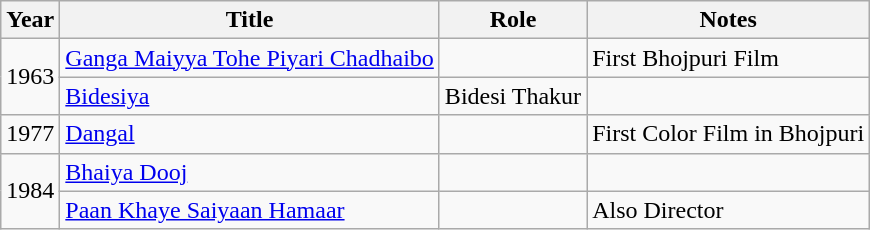<table class="wikitable sortable">
<tr>
<th>Year</th>
<th>Title</th>
<th>Role</th>
<th>Notes</th>
</tr>
<tr>
<td rowspan="2">1963</td>
<td><a href='#'>Ganga Maiyya Tohe Piyari Chadhaibo</a></td>
<td></td>
<td>First Bhojpuri Film</td>
</tr>
<tr>
<td><a href='#'>Bidesiya</a></td>
<td>Bidesi Thakur</td>
<td></td>
</tr>
<tr>
<td>1977</td>
<td><a href='#'>Dangal</a></td>
<td></td>
<td>First Color Film in Bhojpuri</td>
</tr>
<tr>
<td rowspan="2">1984</td>
<td><a href='#'>Bhaiya Dooj</a></td>
<td></td>
<td></td>
</tr>
<tr>
<td><a href='#'>Paan Khaye Saiyaan Hamaar</a></td>
<td></td>
<td>Also Director</td>
</tr>
</table>
